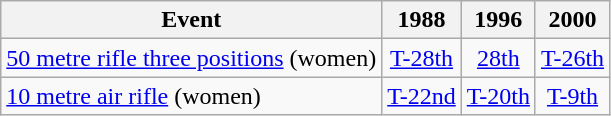<table class="wikitable" style="text-align: center">
<tr>
<th>Event</th>
<th>1988</th>
<th>1996</th>
<th>2000</th>
</tr>
<tr>
<td align=left><a href='#'>50 metre rifle three positions</a> (women)</td>
<td><a href='#'>T-28th</a></td>
<td><a href='#'>28th</a></td>
<td><a href='#'>T-26th</a></td>
</tr>
<tr>
<td align=left><a href='#'>10 metre air rifle</a> (women)</td>
<td><a href='#'>T-22nd</a></td>
<td><a href='#'>T-20th</a></td>
<td><a href='#'>T-9th</a></td>
</tr>
</table>
